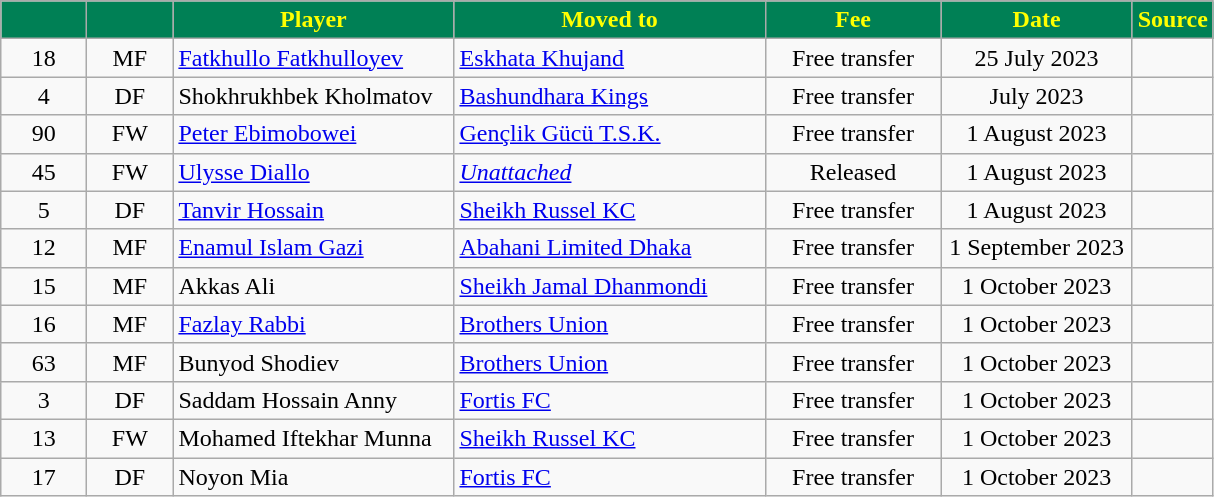<table class="wikitable plainrowheaders sortable" style="text-align:center">
<tr>
<th style="background:#008055; color:Yellow; width:50px;"></th>
<th style="background:#008055; color:Yellow; width:50px;"></th>
<th style="background:#008055; color:Yellow; width:180px;">Player</th>
<th style="background:#008055; color:Yellow; width:200px;">Moved to</th>
<th style="background:#008055; color:Yellow; width:110px;">Fee</th>
<th style="background:#008055; color:Yellow; width:120px;">Date</th>
<th style="background:#008055; color:Yellow; width:20px;">Source</th>
</tr>
<tr>
<td align="center">18</td>
<td align="center">MF</td>
<td align="left"> <a href='#'>Fatkhullo Fatkhulloyev</a></td>
<td align="left"> <a href='#'>Eskhata Khujand</a></td>
<td align="center">Free transfer</td>
<td>25 July 2023</td>
<td></td>
</tr>
<tr>
<td align="center">4</td>
<td align="center">DF</td>
<td align="left"> Shokhrukhbek Kholmatov</td>
<td align="left"><a href='#'>Bashundhara Kings</a></td>
<td align="center">Free transfer</td>
<td>July 2023</td>
<td></td>
</tr>
<tr>
<td align="center">90</td>
<td align="center">FW</td>
<td align="left"> <a href='#'>Peter Ebimobowei</a></td>
<td align="left"> <a href='#'>Gençlik Gücü T.S.K.</a></td>
<td align="center">Free transfer</td>
<td>1 August 2023</td>
<td></td>
</tr>
<tr>
<td align="center">45</td>
<td align="center">FW</td>
<td align="left"> <a href='#'>Ulysse Diallo</a></td>
<td align="left"><em><a href='#'>Unattached</a></em></td>
<td align="center">Released</td>
<td>1 August 2023</td>
<td></td>
</tr>
<tr>
<td align="center">5</td>
<td align="center">DF</td>
<td align="left"><a href='#'>Tanvir Hossain</a></td>
<td align="left"><a href='#'>Sheikh Russel KC</a></td>
<td align="center">Free transfer</td>
<td>1 August 2023</td>
<td></td>
</tr>
<tr>
<td align="center">12</td>
<td align="center">MF</td>
<td align="left"><a href='#'>Enamul Islam Gazi</a></td>
<td align="left"><a href='#'>Abahani Limited Dhaka</a></td>
<td align="center">Free transfer</td>
<td>1 September 2023</td>
<td></td>
</tr>
<tr>
<td align="center">15</td>
<td align="center">MF</td>
<td align="left">Akkas Ali</td>
<td align="left"><a href='#'>Sheikh Jamal Dhanmondi</a></td>
<td align="center">Free transfer</td>
<td>1 October 2023</td>
<td></td>
</tr>
<tr>
<td align="center">16</td>
<td align="center">MF</td>
<td align="left"><a href='#'>Fazlay Rabbi</a></td>
<td align="left"><a href='#'>Brothers Union</a></td>
<td align="center">Free transfer</td>
<td>1 October 2023</td>
<td></td>
</tr>
<tr>
<td align="center">63</td>
<td align="center">MF</td>
<td align="left"> Bunyod Shodiev</td>
<td align="left"><a href='#'>Brothers Union</a></td>
<td align="center">Free transfer</td>
<td>1 October 2023</td>
<td></td>
</tr>
<tr>
<td align="center">3</td>
<td align="center">DF</td>
<td align="left">Saddam Hossain Anny</td>
<td align="left"><a href='#'>Fortis FC</a></td>
<td align="center">Free transfer</td>
<td>1 October 2023</td>
<td></td>
</tr>
<tr>
<td align="center">13</td>
<td align="center">FW</td>
<td align="left">Mohamed Iftekhar Munna</td>
<td align="left"><a href='#'>Sheikh Russel KC</a></td>
<td align="center">Free transfer</td>
<td>1 October 2023</td>
<td></td>
</tr>
<tr>
<td align="center">17</td>
<td align="center">DF</td>
<td align="left">Noyon Mia</td>
<td align="left"><a href='#'>Fortis FC</a></td>
<td align="center">Free transfer</td>
<td>1 October 2023</td>
<td></td>
</tr>
</table>
